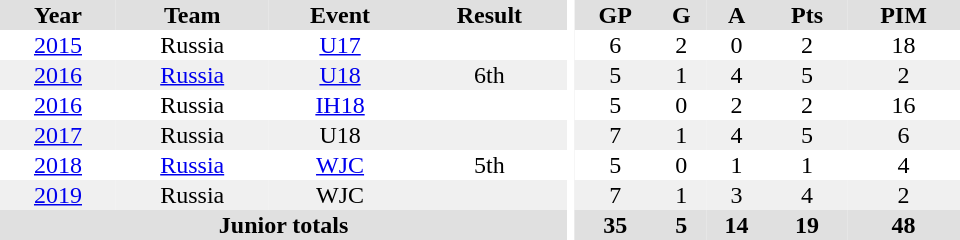<table border="0" cellpadding="1" cellspacing="0" ID="Table3" style="text-align:center; width:40em">
<tr ALIGN="center" bgcolor="#e0e0e0">
<th>Year</th>
<th>Team</th>
<th>Event</th>
<th>Result</th>
<th rowspan="99" bgcolor="#ffffff"></th>
<th>GP</th>
<th>G</th>
<th>A</th>
<th>Pts</th>
<th>PIM</th>
</tr>
<tr>
<td><a href='#'>2015</a></td>
<td>Russia</td>
<td><a href='#'>U17</a></td>
<td></td>
<td>6</td>
<td>2</td>
<td>0</td>
<td>2</td>
<td>18</td>
</tr>
<tr bgcolor="#f0f0f0">
<td><a href='#'>2016</a></td>
<td><a href='#'>Russia</a></td>
<td><a href='#'>U18</a></td>
<td>6th</td>
<td>5</td>
<td>1</td>
<td>4</td>
<td>5</td>
<td>2</td>
</tr>
<tr>
<td><a href='#'>2016</a></td>
<td>Russia</td>
<td><a href='#'>IH18</a></td>
<td></td>
<td>5</td>
<td>0</td>
<td>2</td>
<td>2</td>
<td>16</td>
</tr>
<tr bgcolor="#f0f0f0">
<td><a href='#'>2017</a></td>
<td>Russia</td>
<td>U18</td>
<td></td>
<td>7</td>
<td>1</td>
<td>4</td>
<td>5</td>
<td>6</td>
</tr>
<tr>
<td><a href='#'>2018</a></td>
<td><a href='#'>Russia</a></td>
<td><a href='#'>WJC</a></td>
<td>5th</td>
<td>5</td>
<td>0</td>
<td>1</td>
<td>1</td>
<td>4</td>
</tr>
<tr bgcolor="#f0f0f0">
<td><a href='#'>2019</a></td>
<td>Russia</td>
<td>WJC</td>
<td></td>
<td>7</td>
<td>1</td>
<td>3</td>
<td>4</td>
<td>2</td>
</tr>
<tr bgcolor="#e0e0e0">
<th colspan="4">Junior totals</th>
<th>35</th>
<th>5</th>
<th>14</th>
<th>19</th>
<th>48</th>
</tr>
</table>
